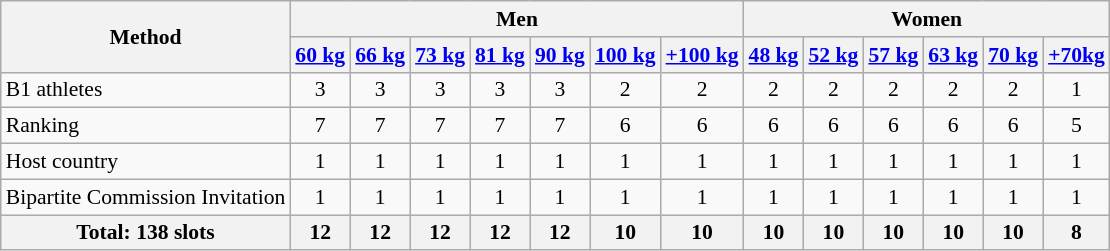<table class="wikitable" style="text-align:center; font-size:90%">
<tr>
<th rowspan=2>Method</th>
<th colspan=7>Men</th>
<th colspan=6>Women</th>
</tr>
<tr>
<th><a href='#'>60 kg</a></th>
<th><a href='#'>66 kg</a></th>
<th><a href='#'>73 kg</a></th>
<th><a href='#'>81 kg</a></th>
<th><a href='#'>90 kg</a></th>
<th><a href='#'>100 kg</a></th>
<th><a href='#'>+100 kg</a></th>
<th><a href='#'>48 kg</a></th>
<th><a href='#'>52 kg</a></th>
<th><a href='#'>57 kg</a></th>
<th><a href='#'>63 kg</a></th>
<th><a href='#'>70 kg</a></th>
<th><a href='#'>+70kg</a></th>
</tr>
<tr>
<td style="text-align:left;">B1 athletes</td>
<td>3</td>
<td>3</td>
<td>3</td>
<td>3</td>
<td>3</td>
<td>2</td>
<td>2</td>
<td>2</td>
<td>2</td>
<td>2</td>
<td>2</td>
<td>2</td>
<td>1</td>
</tr>
<tr>
<td style="text-align:left;">Ranking</td>
<td>7</td>
<td>7</td>
<td>7</td>
<td>7</td>
<td>7</td>
<td>6</td>
<td>6</td>
<td>6</td>
<td>6</td>
<td>6</td>
<td>6</td>
<td>6</td>
<td>5</td>
</tr>
<tr>
<td style="text-align:left;">Host country</td>
<td>1</td>
<td>1</td>
<td>1</td>
<td>1</td>
<td>1</td>
<td>1</td>
<td>1</td>
<td>1</td>
<td>1</td>
<td>1</td>
<td>1</td>
<td>1</td>
<td>1</td>
</tr>
<tr>
<td style="text-align:left;">Bipartite Commission Invitation</td>
<td>1</td>
<td>1</td>
<td>1</td>
<td>1</td>
<td>1</td>
<td>1</td>
<td>1</td>
<td>1</td>
<td>1</td>
<td>1</td>
<td>1</td>
<td>1</td>
<td>1</td>
</tr>
<tr>
<th>Total: 138 slots</th>
<th>12</th>
<th>12</th>
<th>12</th>
<th>12</th>
<th>12</th>
<th>10</th>
<th>10</th>
<th>10</th>
<th>10</th>
<th>10</th>
<th>10</th>
<th>10</th>
<th>8</th>
</tr>
</table>
